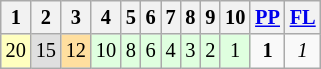<table class="wikitable" style="font-size: 85%;">
<tr>
<th>1</th>
<th>2</th>
<th>3</th>
<th>4</th>
<th>5</th>
<th>6</th>
<th>7</th>
<th>8</th>
<th>9</th>
<th>10</th>
<th><a href='#'>PP</a></th>
<th><a href='#'>FL</a></th>
</tr>
<tr align="center">
<td style="background:#FFFFBF;">20</td>
<td style="background:#DFDFDF;">15</td>
<td style="background:#FFDF9F;">12</td>
<td style="background:#DFFFDF;">10</td>
<td style="background:#DFFFDF;">8</td>
<td style="background:#DFFFDF;">6</td>
<td style="background:#DFFFDF;">4</td>
<td style="background:#DFFFDF;">3</td>
<td style="background:#DFFFDF;">2</td>
<td style="background:#DFFFDF;">1</td>
<td><strong>1</strong></td>
<td><em>1</em></td>
</tr>
</table>
